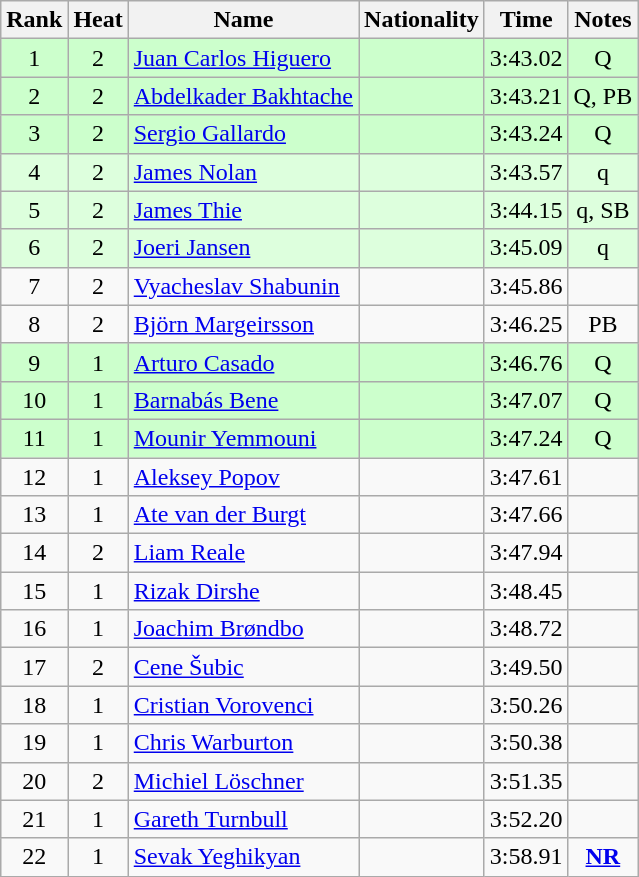<table class="wikitable sortable" style="text-align:center">
<tr>
<th>Rank</th>
<th>Heat</th>
<th>Name</th>
<th>Nationality</th>
<th>Time</th>
<th>Notes</th>
</tr>
<tr bgcolor=ccffcc>
<td>1</td>
<td>2</td>
<td align="left"><a href='#'>Juan Carlos Higuero</a></td>
<td align=left></td>
<td>3:43.02</td>
<td>Q</td>
</tr>
<tr bgcolor=ccffcc>
<td>2</td>
<td>2</td>
<td align="left"><a href='#'>Abdelkader Bakhtache</a></td>
<td align=left></td>
<td>3:43.21</td>
<td>Q, PB</td>
</tr>
<tr bgcolor=ccffcc>
<td>3</td>
<td>2</td>
<td align="left"><a href='#'>Sergio Gallardo</a></td>
<td align=left></td>
<td>3:43.24</td>
<td>Q</td>
</tr>
<tr bgcolor=ddffdd>
<td>4</td>
<td>2</td>
<td align="left"><a href='#'>James Nolan</a></td>
<td align=left></td>
<td>3:43.57</td>
<td>q</td>
</tr>
<tr bgcolor=ddffdd>
<td>5</td>
<td>2</td>
<td align="left"><a href='#'>James Thie</a></td>
<td align=left></td>
<td>3:44.15</td>
<td>q, SB</td>
</tr>
<tr bgcolor=ddffdd>
<td>6</td>
<td>2</td>
<td align="left"><a href='#'>Joeri Jansen</a></td>
<td align=left></td>
<td>3:45.09</td>
<td>q</td>
</tr>
<tr>
<td>7</td>
<td>2</td>
<td align="left"><a href='#'>Vyacheslav Shabunin</a></td>
<td align=left></td>
<td>3:45.86</td>
<td></td>
</tr>
<tr>
<td>8</td>
<td>2</td>
<td align="left"><a href='#'>Björn Margeirsson</a></td>
<td align=left></td>
<td>3:46.25</td>
<td>PB</td>
</tr>
<tr bgcolor=ccffcc>
<td>9</td>
<td>1</td>
<td align="left"><a href='#'>Arturo Casado</a></td>
<td align=left></td>
<td>3:46.76</td>
<td>Q</td>
</tr>
<tr bgcolor=ccffcc>
<td>10</td>
<td>1</td>
<td align="left"><a href='#'>Barnabás Bene</a></td>
<td align=left></td>
<td>3:47.07</td>
<td>Q</td>
</tr>
<tr bgcolor=ccffcc>
<td>11</td>
<td>1</td>
<td align="left"><a href='#'>Mounir Yemmouni</a></td>
<td align=left></td>
<td>3:47.24</td>
<td>Q</td>
</tr>
<tr>
<td>12</td>
<td>1</td>
<td align="left"><a href='#'>Aleksey Popov</a></td>
<td align=left></td>
<td>3:47.61</td>
<td></td>
</tr>
<tr>
<td>13</td>
<td>1</td>
<td align="left"><a href='#'>Ate van der Burgt</a></td>
<td align=left></td>
<td>3:47.66</td>
<td></td>
</tr>
<tr>
<td>14</td>
<td>2</td>
<td align="left"><a href='#'>Liam Reale</a></td>
<td align=left></td>
<td>3:47.94</td>
<td></td>
</tr>
<tr>
<td>15</td>
<td>1</td>
<td align="left"><a href='#'>Rizak Dirshe</a></td>
<td align=left></td>
<td>3:48.45</td>
<td></td>
</tr>
<tr>
<td>16</td>
<td>1</td>
<td align="left"><a href='#'>Joachim Brøndbo</a></td>
<td align=left></td>
<td>3:48.72</td>
<td></td>
</tr>
<tr>
<td>17</td>
<td>2</td>
<td align="left"><a href='#'>Cene Šubic</a></td>
<td align=left></td>
<td>3:49.50</td>
<td></td>
</tr>
<tr>
<td>18</td>
<td>1</td>
<td align="left"><a href='#'>Cristian Vorovenci</a></td>
<td align=left></td>
<td>3:50.26</td>
<td></td>
</tr>
<tr>
<td>19</td>
<td>1</td>
<td align="left"><a href='#'>Chris Warburton</a></td>
<td align=left></td>
<td>3:50.38</td>
<td></td>
</tr>
<tr>
<td>20</td>
<td>2</td>
<td align="left"><a href='#'>Michiel Löschner</a></td>
<td align=left></td>
<td>3:51.35</td>
<td></td>
</tr>
<tr>
<td>21</td>
<td>1</td>
<td align="left"><a href='#'>Gareth Turnbull</a></td>
<td align=left></td>
<td>3:52.20</td>
<td></td>
</tr>
<tr>
<td>22</td>
<td>1</td>
<td align="left"><a href='#'>Sevak Yeghikyan</a></td>
<td align=left></td>
<td>3:58.91</td>
<td><strong><a href='#'>NR</a></strong></td>
</tr>
</table>
